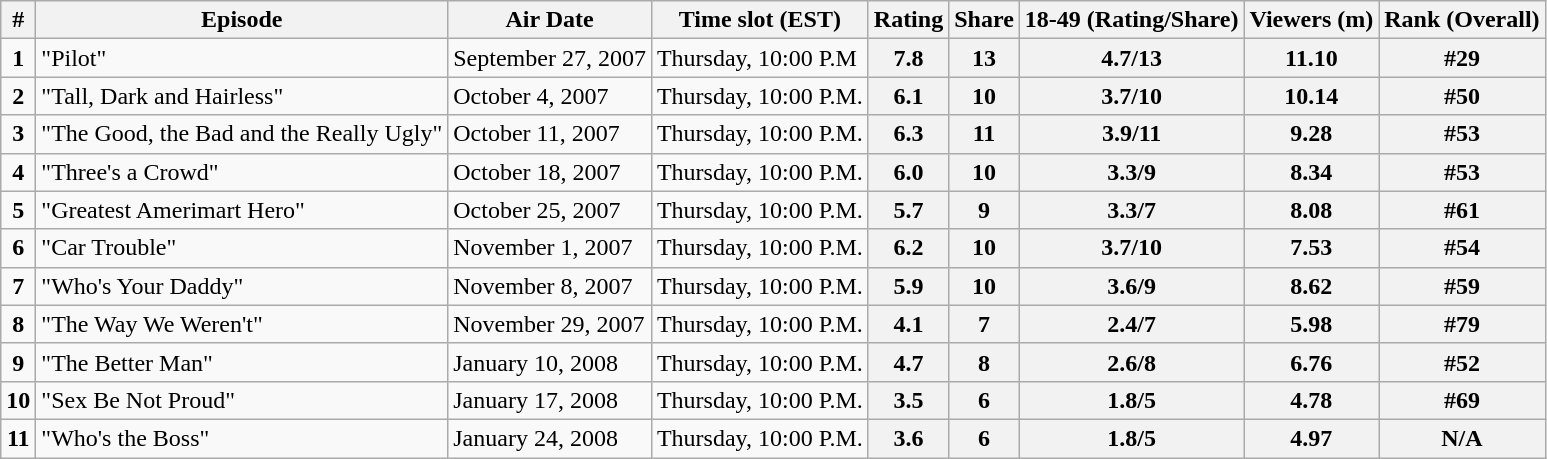<table class="wikitable sortable">
<tr>
<th>#</th>
<th>Episode</th>
<th>Air Date</th>
<th>Time slot (EST)</th>
<th>Rating</th>
<th>Share</th>
<th>18-49 (Rating/Share)</th>
<th>Viewers (m)</th>
<th>Rank (Overall)</th>
</tr>
<tr>
<td style="text-align:center"><strong>1</strong></td>
<td>"Pilot"</td>
<td>September 27, 2007</td>
<td>Thursday, 10:00 P.M</td>
<th style="text-align:center">7.8</th>
<th style="text-align:center">13</th>
<th style="text-align:center">4.7/13</th>
<th style="text-align:center">11.10</th>
<th style="text-align:center">#29</th>
</tr>
<tr>
<td style="text-align:center"><strong>2</strong></td>
<td>"Tall, Dark and Hairless"</td>
<td>October 4, 2007</td>
<td>Thursday, 10:00 P.M.</td>
<th style="text-align:center">6.1</th>
<th style="text-align:center">10</th>
<th style="text-align:center">3.7/10</th>
<th style="text-align:center">10.14</th>
<th style="text-align:center">#50</th>
</tr>
<tr>
<td style="text-align:center"><strong>3</strong></td>
<td>"The Good, the Bad and the Really Ugly"</td>
<td>October 11, 2007</td>
<td>Thursday, 10:00 P.M.</td>
<th style="text-align:center">6.3</th>
<th style="text-align:center">11</th>
<th style="text-align:center">3.9/11</th>
<th style="text-align:center">9.28</th>
<th style="text-align:center">#53</th>
</tr>
<tr>
<td style="text-align:center"><strong>4</strong></td>
<td>"Three's a Crowd"</td>
<td>October 18, 2007</td>
<td>Thursday, 10:00 P.M.</td>
<th style="text-align:center">6.0</th>
<th style="text-align:center">10</th>
<th style="text-align:center">3.3/9</th>
<th style="text-align:center">8.34</th>
<th style="text-align:center">#53</th>
</tr>
<tr>
<td style="text-align:center"><strong>5</strong></td>
<td>"Greatest Amerimart Hero"</td>
<td>October 25, 2007</td>
<td>Thursday, 10:00 P.M.</td>
<th style="text-align:center">5.7</th>
<th style="text-align:center">9</th>
<th style="text-align:center">3.3/7</th>
<th style="text-align:center">8.08</th>
<th style="text-align:center">#61</th>
</tr>
<tr>
<td style="text-align:center"><strong>6</strong></td>
<td>"Car Trouble"</td>
<td>November 1, 2007</td>
<td>Thursday, 10:00 P.M.</td>
<th style="text-align:center">6.2</th>
<th style="text-align:center">10</th>
<th style="text-align:center">3.7/10</th>
<th style="text-align:center">7.53</th>
<th style="text-align:center">#54</th>
</tr>
<tr>
<td style="text-align:center"><strong>7</strong></td>
<td>"Who's Your Daddy"</td>
<td>November 8, 2007</td>
<td>Thursday, 10:00 P.M.</td>
<th style="text-align:center">5.9</th>
<th style="text-align:center">10</th>
<th style="text-align:center">3.6/9</th>
<th style="text-align:center">8.62</th>
<th style="text-align:center">#59</th>
</tr>
<tr>
<td style="text-align:center"><strong>8</strong></td>
<td>"The Way We Weren't"</td>
<td>November 29, 2007</td>
<td>Thursday, 10:00 P.M.</td>
<th style="text-align:center">4.1</th>
<th style="text-align:center">7</th>
<th style="text-align:center">2.4/7</th>
<th style="text-align:center">5.98</th>
<th style="text-align:center">#79</th>
</tr>
<tr>
<td style="text-align:center"><strong>9</strong></td>
<td>"The Better Man"</td>
<td>January 10, 2008</td>
<td>Thursday, 10:00 P.M.</td>
<th style="text-align:center">4.7</th>
<th style="text-align:center">8</th>
<th style="text-align:center">2.6/8</th>
<th style="text-align:center">6.76</th>
<th style="text-align:center">#52</th>
</tr>
<tr>
<td style="text-align:center"><strong>10</strong></td>
<td>"Sex Be Not Proud"</td>
<td>January 17, 2008</td>
<td>Thursday, 10:00 P.M.</td>
<th style="text-align:center">3.5</th>
<th style="text-align:center">6</th>
<th style="text-align:center">1.8/5</th>
<th style="text-align:center">4.78</th>
<th style="text-align:center">#69</th>
</tr>
<tr>
<td style="text-align:center"><strong>11</strong></td>
<td>"Who's the Boss"</td>
<td>January 24, 2008</td>
<td>Thursday, 10:00 P.M.</td>
<th style="text-align:center">3.6</th>
<th style="text-align:center">6</th>
<th style="text-align:center">1.8/5</th>
<th style="text-align:center">4.97</th>
<th style="text-align:center">N/A</th>
</tr>
</table>
